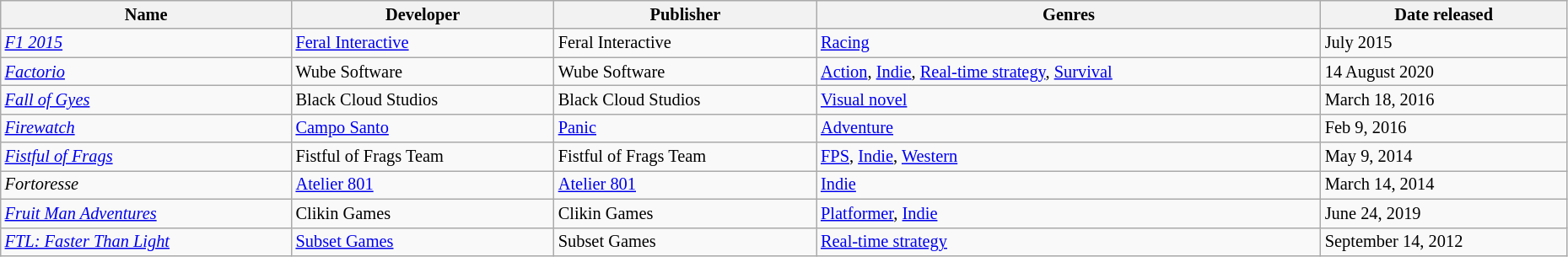<table class="wikitable sortable" style="font-size:85%; width:98%">
<tr>
<th>Name</th>
<th>Developer</th>
<th>Publisher</th>
<th>Genres</th>
<th>Date released</th>
</tr>
<tr>
<td><em><a href='#'>F1 2015</a></em></td>
<td><a href='#'>Feral Interactive</a></td>
<td>Feral Interactive</td>
<td><a href='#'>Racing</a></td>
<td>July 2015</td>
</tr>
<tr>
<td><em><a href='#'>Factorio</a></em></td>
<td>Wube Software</td>
<td>Wube Software</td>
<td><a href='#'>Action</a>, <a href='#'>Indie</a>, <a href='#'>Real-time strategy</a>, <a href='#'>Survival</a></td>
<td>14 August 2020</td>
</tr>
<tr>
<td><em><a href='#'>Fall of Gyes</a></em></td>
<td>Black Cloud Studios</td>
<td>Black Cloud Studios</td>
<td><a href='#'>Visual novel</a></td>
<td>March 18, 2016</td>
</tr>
<tr>
<td><em><a href='#'>Firewatch</a></em></td>
<td><a href='#'>Campo Santo</a></td>
<td><a href='#'>Panic</a></td>
<td><a href='#'>Adventure</a></td>
<td>Feb 9, 2016</td>
</tr>
<tr>
<td><em><a href='#'>Fistful of Frags</a></em></td>
<td>Fistful of Frags Team</td>
<td>Fistful of Frags Team</td>
<td><a href='#'>FPS</a>, <a href='#'>Indie</a>, <a href='#'>Western</a></td>
<td>May 9, 2014</td>
</tr>
<tr>
<td><em>Fortoresse</em></td>
<td><a href='#'>Atelier 801</a></td>
<td><a href='#'>Atelier 801</a></td>
<td><a href='#'>Indie</a></td>
<td>March 14, 2014</td>
</tr>
<tr>
<td><em><a href='#'>Fruit Man Adventures</a></em></td>
<td>Clikin Games</td>
<td>Clikin Games</td>
<td><a href='#'>Platformer</a>, <a href='#'>Indie</a></td>
<td>June 24, 2019</td>
</tr>
<tr>
<td><em><a href='#'>FTL: Faster Than Light</a></em></td>
<td><a href='#'>Subset Games</a></td>
<td>Subset Games</td>
<td><a href='#'>Real-time strategy</a></td>
<td>September 14, 2012</td>
</tr>
</table>
